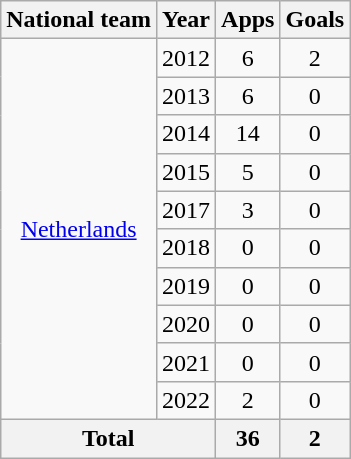<table class="wikitable" style="text-align:center">
<tr>
<th>National team</th>
<th>Year</th>
<th>Apps</th>
<th>Goals</th>
</tr>
<tr>
<td rowspan="10"><a href='#'>Netherlands</a></td>
<td>2012</td>
<td>6</td>
<td>2</td>
</tr>
<tr>
<td>2013</td>
<td>6</td>
<td>0</td>
</tr>
<tr>
<td>2014</td>
<td>14</td>
<td>0</td>
</tr>
<tr>
<td>2015</td>
<td>5</td>
<td>0</td>
</tr>
<tr>
<td>2017</td>
<td>3</td>
<td>0</td>
</tr>
<tr>
<td>2018</td>
<td>0</td>
<td>0</td>
</tr>
<tr>
<td>2019</td>
<td>0</td>
<td>0</td>
</tr>
<tr>
<td>2020</td>
<td>0</td>
<td>0</td>
</tr>
<tr>
<td>2021</td>
<td>0</td>
<td>0</td>
</tr>
<tr>
<td>2022</td>
<td>2</td>
<td>0</td>
</tr>
<tr>
<th colspan="2">Total</th>
<th>36</th>
<th>2</th>
</tr>
</table>
